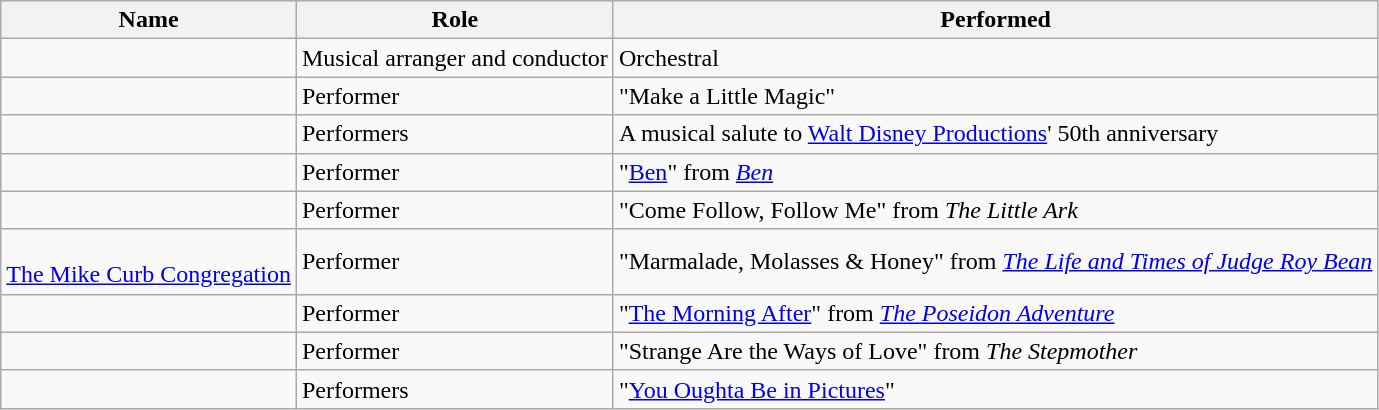<table class="wikitable sortable">
<tr>
<th>Name</th>
<th>Role</th>
<th>Performed</th>
</tr>
<tr>
<td></td>
<td>Musical arranger and conductor</td>
<td>Orchestral</td>
</tr>
<tr>
<td></td>
<td>Performer</td>
<td>"Make a Little Magic"</td>
</tr>
<tr>
<td></td>
<td>Performers</td>
<td>A musical salute to <a href='#'>Walt Disney Productions</a>' 50th anniversary</td>
</tr>
<tr>
<td></td>
<td>Performer</td>
<td>"<a href='#'>Ben</a>" from <em><a href='#'>Ben</a></em></td>
</tr>
<tr>
<td></td>
<td>Performer</td>
<td>"Come Follow, Follow Me" from <em>The Little Ark</em></td>
</tr>
<tr>
<td><br><a href='#'>The Mike Curb Congregation</a></td>
<td>Performer</td>
<td>"Marmalade, Molasses & Honey" from <em><a href='#'>The Life and Times of Judge Roy Bean</a></em></td>
</tr>
<tr>
<td></td>
<td>Performer</td>
<td>"<a href='#'>The Morning After</a>" from <em><a href='#'>The Poseidon Adventure</a></em></td>
</tr>
<tr>
<td></td>
<td>Performer</td>
<td>"Strange Are the Ways of Love" from <em>The Stepmother</em></td>
</tr>
<tr>
<td></td>
<td>Performers</td>
<td>"<a href='#'>You Oughta Be in Pictures</a>"</td>
</tr>
</table>
